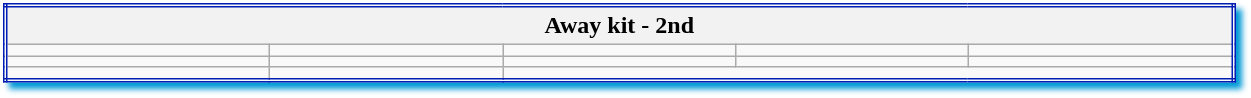<table class="wikitable mw-collapsible mw-collapsed" style="width:65%; border:double #001eb3; box-shadow: 4px 4px 4px #009AD7;">
<tr>
<th colspan=5>Away kit - 2nd</th>
</tr>
<tr>
<td></td>
<td></td>
<td></td>
<td></td>
<td></td>
</tr>
<tr>
<td></td>
<td></td>
<td></td>
<td></td>
<td></td>
</tr>
<tr>
<td></td>
<td></td>
</tr>
</table>
